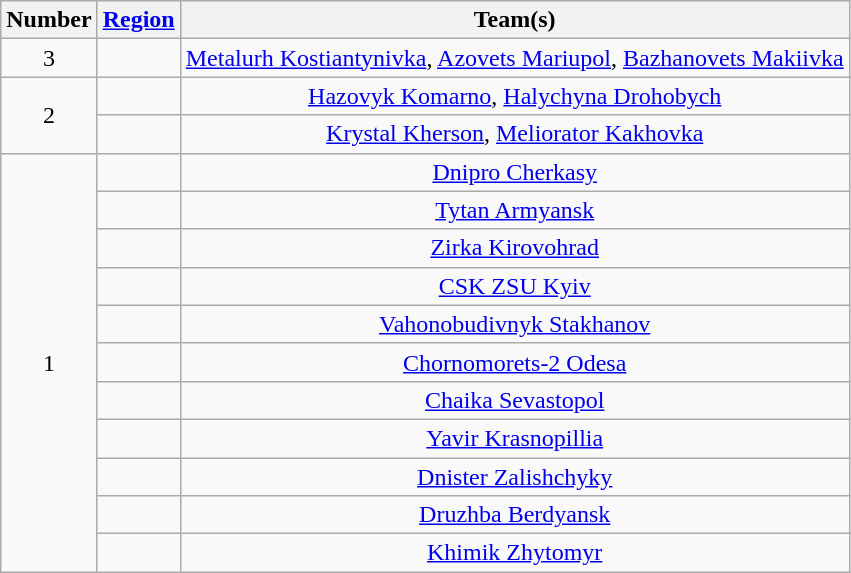<table class="wikitable" style="text-align:center">
<tr>
<th>Number</th>
<th><a href='#'>Region</a></th>
<th>Team(s)</th>
</tr>
<tr>
<td rowspan="1">3</td>
<td align="left"></td>
<td><a href='#'>Metalurh Kostiantynivka</a>, <a href='#'>Azovets Mariupol</a>, <a href='#'>Bazhanovets Makiivka</a></td>
</tr>
<tr>
<td rowspan="2">2</td>
<td align="left"></td>
<td><a href='#'>Hazovyk Komarno</a>, <a href='#'>Halychyna Drohobych</a></td>
</tr>
<tr>
<td align="left"></td>
<td><a href='#'>Krystal Kherson</a>, <a href='#'>Meliorator Kakhovka</a></td>
</tr>
<tr>
<td rowspan="17">1</td>
<td align="left"></td>
<td><a href='#'>Dnipro Cherkasy</a></td>
</tr>
<tr>
<td align="left"></td>
<td><a href='#'>Tytan Armyansk</a></td>
</tr>
<tr>
<td align="left"></td>
<td><a href='#'>Zirka Kirovohrad</a></td>
</tr>
<tr>
<td align="left"></td>
<td><a href='#'>CSK ZSU Kyiv</a></td>
</tr>
<tr>
<td align="left"></td>
<td><a href='#'>Vahonobudivnyk Stakhanov</a></td>
</tr>
<tr>
<td align="left"></td>
<td><a href='#'>Chornomorets-2 Odesa</a></td>
</tr>
<tr>
<td align="left"></td>
<td><a href='#'>Chaika Sevastopol</a></td>
</tr>
<tr>
<td align="left"></td>
<td><a href='#'>Yavir Krasnopillia</a></td>
</tr>
<tr>
<td align="left"></td>
<td><a href='#'>Dnister Zalishchyky</a></td>
</tr>
<tr>
<td align="left"></td>
<td><a href='#'>Druzhba Berdyansk</a></td>
</tr>
<tr>
<td align="left"></td>
<td><a href='#'>Khimik Zhytomyr</a></td>
</tr>
</table>
